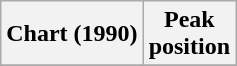<table class="wikitable sortable">
<tr>
<th>Chart (1990)</th>
<th>Peak<br>position</th>
</tr>
<tr>
</tr>
</table>
